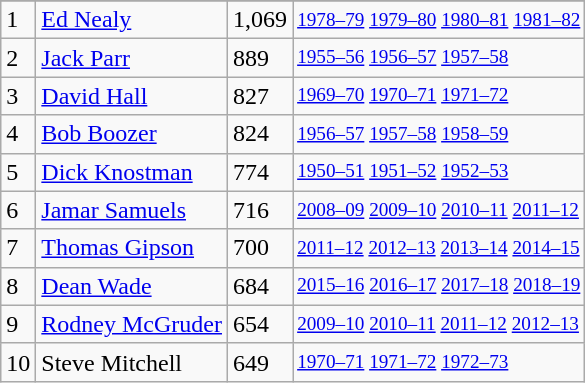<table class="wikitable">
<tr>
</tr>
<tr>
<td>1</td>
<td><a href='#'>Ed Nealy</a></td>
<td>1,069</td>
<td style="font-size:80%;"><a href='#'>1978–79</a> <a href='#'>1979–80</a> <a href='#'>1980–81</a> <a href='#'>1981–82</a></td>
</tr>
<tr>
<td>2</td>
<td><a href='#'>Jack Parr</a></td>
<td>889</td>
<td style="font-size:80%;"><a href='#'>1955–56</a> <a href='#'>1956–57</a> <a href='#'>1957–58</a></td>
</tr>
<tr>
<td>3</td>
<td><a href='#'>David Hall</a></td>
<td>827</td>
<td style="font-size:80%;"><a href='#'>1969–70</a> <a href='#'>1970–71</a> <a href='#'>1971–72</a></td>
</tr>
<tr>
<td>4</td>
<td><a href='#'>Bob Boozer</a></td>
<td>824</td>
<td style="font-size:80%;"><a href='#'>1956–57</a> <a href='#'>1957–58</a> <a href='#'>1958–59</a></td>
</tr>
<tr>
<td>5</td>
<td><a href='#'>Dick Knostman</a></td>
<td>774</td>
<td style="font-size:80%;"><a href='#'>1950–51</a> <a href='#'>1951–52</a> <a href='#'>1952–53</a></td>
</tr>
<tr>
<td>6</td>
<td><a href='#'>Jamar Samuels</a></td>
<td>716</td>
<td style="font-size:80%;"><a href='#'>2008–09</a> <a href='#'>2009–10</a> <a href='#'>2010–11</a> <a href='#'>2011–12</a></td>
</tr>
<tr>
<td>7</td>
<td><a href='#'>Thomas Gipson</a></td>
<td>700</td>
<td style="font-size:80%;"><a href='#'>2011–12</a> <a href='#'>2012–13</a> <a href='#'>2013–14</a> <a href='#'>2014–15</a></td>
</tr>
<tr>
<td>8</td>
<td><a href='#'>Dean Wade</a></td>
<td>684</td>
<td style="font-size:80%;"><a href='#'>2015–16</a> <a href='#'>2016–17</a> <a href='#'>2017–18</a> <a href='#'>2018–19</a></td>
</tr>
<tr>
<td>9</td>
<td><a href='#'>Rodney McGruder</a></td>
<td>654</td>
<td style="font-size:80%;"><a href='#'>2009–10</a> <a href='#'>2010–11</a> <a href='#'>2011–12</a> <a href='#'>2012–13</a></td>
</tr>
<tr>
<td>10</td>
<td>Steve Mitchell</td>
<td>649</td>
<td style="font-size:80%;"><a href='#'>1970–71</a> <a href='#'>1971–72</a> <a href='#'>1972–73</a></td>
</tr>
</table>
